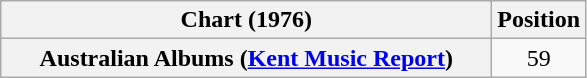<table class="wikitable plainrowheaders" style="text-align:center">
<tr>
<th scope="col" style="width:20em">Chart (1976)</th>
<th scope="col">Position</th>
</tr>
<tr>
<th scope="row">Australian Albums (<a href='#'>Kent Music Report</a>)</th>
<td>59</td>
</tr>
</table>
